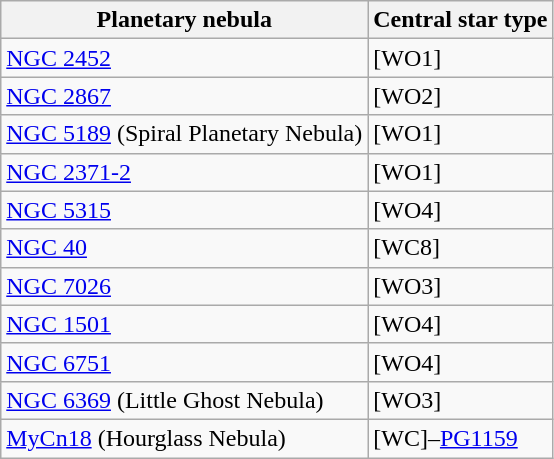<table class="wikitable">
<tr>
<th>Planetary nebula</th>
<th>Central star type</th>
</tr>
<tr>
<td><a href='#'>NGC 2452</a></td>
<td>[WO1]</td>
</tr>
<tr>
<td><a href='#'>NGC 2867</a></td>
<td>[WO2]</td>
</tr>
<tr>
<td><a href='#'>NGC 5189</a> (Spiral Planetary Nebula)</td>
<td>[WO1]</td>
</tr>
<tr>
<td><a href='#'>NGC 2371-2</a></td>
<td>[WO1]</td>
</tr>
<tr>
<td><a href='#'>NGC 5315</a></td>
<td>[WO4]</td>
</tr>
<tr>
<td><a href='#'>NGC 40</a></td>
<td>[WC8]</td>
</tr>
<tr>
<td><a href='#'>NGC 7026</a></td>
<td>[WO3]</td>
</tr>
<tr>
<td><a href='#'>NGC 1501</a></td>
<td>[WO4]</td>
</tr>
<tr>
<td><a href='#'>NGC 6751</a></td>
<td>[WO4]</td>
</tr>
<tr>
<td><a href='#'>NGC 6369</a> (Little Ghost Nebula)</td>
<td>[WO3]</td>
</tr>
<tr>
<td><a href='#'>MyCn18</a> (Hourglass Nebula)</td>
<td>[WC]–<a href='#'>PG1159</a></td>
</tr>
</table>
